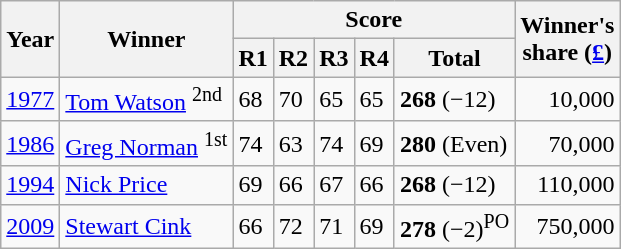<table class="wikitable">
<tr>
<th rowspan=2>Year</th>
<th rowspan=2>Winner</th>
<th colspan=5>Score</th>
<th rowspan=2>Winner's<br>share (<a href='#'>£</a>)</th>
</tr>
<tr>
<th>R1</th>
<th>R2</th>
<th>R3</th>
<th>R4</th>
<th>Total</th>
</tr>
<tr>
<td align=center><a href='#'>1977</a></td>
<td> <a href='#'>Tom Watson</a> <sup>2nd</sup></td>
<td>68</td>
<td>70</td>
<td>65</td>
<td>65</td>
<td><strong>268</strong> (−12)</td>
<td align=right>10,000</td>
</tr>
<tr>
<td align=center><a href='#'>1986</a></td>
<td> <a href='#'>Greg Norman</a> <sup>1st</sup></td>
<td>74</td>
<td>63</td>
<td>74</td>
<td>69</td>
<td><strong>280</strong> (Even)</td>
<td align=right>70,000</td>
</tr>
<tr>
<td align=center><a href='#'>1994</a></td>
<td> <a href='#'>Nick Price</a> </td>
<td>69</td>
<td>66</td>
<td>67</td>
<td>66</td>
<td><strong>268</strong> (−12)</td>
<td align=right>110,000</td>
</tr>
<tr>
<td align=center><a href='#'>2009</a></td>
<td> <a href='#'>Stewart Cink</a> </td>
<td>66</td>
<td>72</td>
<td>71</td>
<td>69</td>
<td><strong>278</strong> (−2)<sup>PO</sup></td>
<td align=right>750,000</td>
</tr>
</table>
